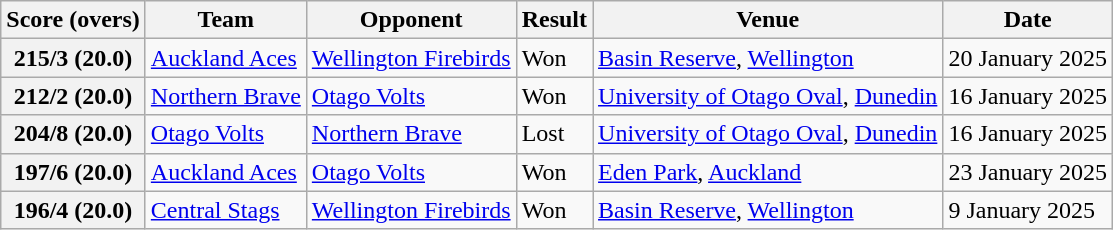<table class="wikitable">
<tr>
<th>Score (overs)</th>
<th>Team</th>
<th>Opponent</th>
<th>Result</th>
<th>Venue</th>
<th>Date</th>
</tr>
<tr>
<th>215/3 (20.0)</th>
<td><a href='#'>Auckland Aces</a></td>
<td><a href='#'>Wellington Firebirds</a></td>
<td>Won</td>
<td><a href='#'>Basin Reserve</a>, <a href='#'>Wellington</a></td>
<td>20 January 2025</td>
</tr>
<tr>
<th>212/2 (20.0)</th>
<td><a href='#'>Northern Brave</a></td>
<td><a href='#'>Otago Volts</a></td>
<td>Won</td>
<td><a href='#'>University of Otago Oval</a>, <a href='#'>Dunedin</a></td>
<td>16 January 2025</td>
</tr>
<tr>
<th>204/8 (20.0)</th>
<td><a href='#'>Otago Volts</a></td>
<td><a href='#'>Northern Brave</a></td>
<td>Lost</td>
<td><a href='#'>University of Otago Oval</a>, <a href='#'>Dunedin</a></td>
<td>16 January 2025</td>
</tr>
<tr>
<th>197/6 (20.0)</th>
<td><a href='#'>Auckland Aces</a></td>
<td><a href='#'>Otago Volts</a></td>
<td>Won</td>
<td><a href='#'>Eden Park</a>, <a href='#'>Auckland</a></td>
<td>23 January 2025</td>
</tr>
<tr>
<th>196/4 (20.0)</th>
<td><a href='#'>Central Stags</a></td>
<td><a href='#'>Wellington Firebirds</a></td>
<td>Won</td>
<td><a href='#'>Basin Reserve</a>, <a href='#'>Wellington</a></td>
<td>9 January 2025</td>
</tr>
</table>
